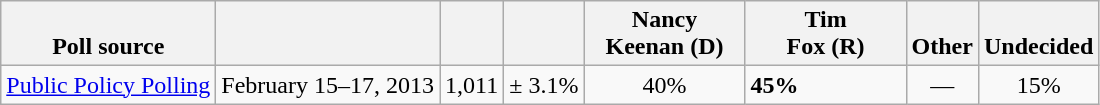<table class="wikitable">
<tr valign= bottom>
<th>Poll source</th>
<th></th>
<th></th>
<th></th>
<th style="width:100px;">Nancy<br>Keenan (D)</th>
<th style="width:100px;">Tim<br>Fox (R)</th>
<th>Other</th>
<th>Undecided</th>
</tr>
<tr>
<td><a href='#'>Public Policy Polling</a></td>
<td align=center>February 15–17, 2013</td>
<td align=center>1,011</td>
<td align=center>± 3.1%</td>
<td align=center>40%</td>
<td><strong>45%</strong></td>
<td align=center>—</td>
<td align=center>15%</td>
</tr>
</table>
